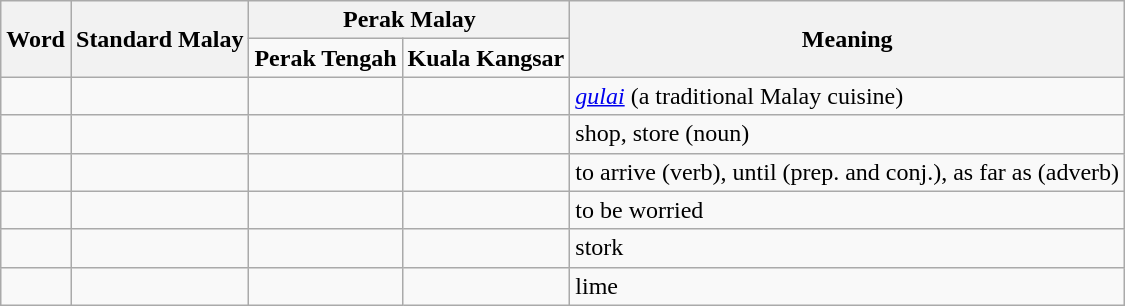<table class="wikitable">
<tr>
<th rowspan="2" style="text-align: center;">Word</th>
<th rowspan="2" style="text-align: center;">Standard Malay</th>
<th colspan="2" style="text-align: center;">Perak Malay</th>
<th rowspan="2" style="text-align: center;">Meaning</th>
</tr>
<tr>
<td><strong>Perak Tengah</strong></td>
<td><strong>Kuala Kangsar</strong></td>
</tr>
<tr>
<td> <br> </td>
<td></td>
<td></td>
<td></td>
<td><em><a href='#'>gulai</a></em> (a traditional Malay cuisine)</td>
</tr>
<tr>
<td> <br> </td>
<td></td>
<td></td>
<td></td>
<td>shop, store (noun)</td>
</tr>
<tr>
<td> <br> </td>
<td></td>
<td></td>
<td></td>
<td>to arrive (verb), until (prep. and conj.), as far as (adverb)</td>
</tr>
<tr>
<td> <br> </td>
<td></td>
<td></td>
<td></td>
<td>to be worried</td>
</tr>
<tr>
<td> <br> </td>
<td></td>
<td></td>
<td></td>
<td>stork</td>
</tr>
<tr>
<td> <br> </td>
<td></td>
<td></td>
<td></td>
<td>lime</td>
</tr>
</table>
